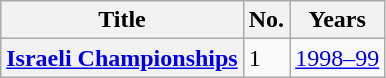<table class="wikitable plainrowheaders">
<tr>
<th scope=col>Title</th>
<th scope=col>No.</th>
<th scope=col>Years</th>
</tr>
<tr>
<th scope=row><a href='#'>Israeli Championships</a></th>
<td>1</td>
<td><a href='#'>1998–99</a></td>
</tr>
</table>
